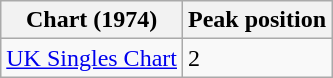<table class="wikitable sortable">
<tr>
<th>Chart (1974)</th>
<th>Peak position</th>
</tr>
<tr>
<td><a href='#'>UK Singles Chart</a></td>
<td>2</td>
</tr>
</table>
